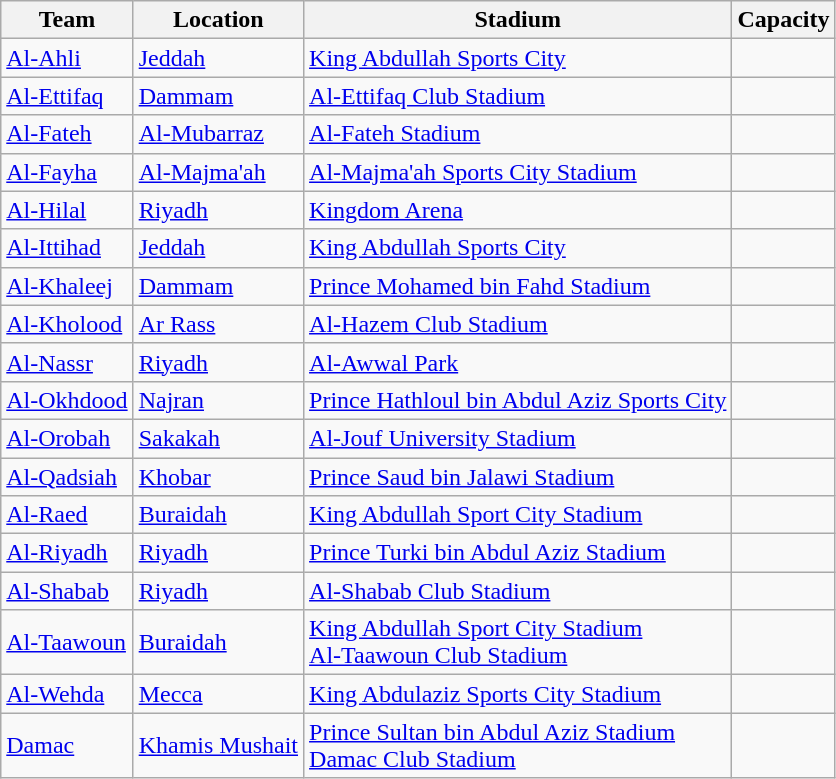<table class="wikitable sortable">
<tr>
<th>Team</th>
<th>Location</th>
<th>Stadium</th>
<th>Capacity</th>
</tr>
<tr>
<td><a href='#'>Al-Ahli</a></td>
<td><a href='#'>Jeddah</a></td>
<td><a href='#'>King Abdullah Sports City</a></td>
<td style="text-align:center"></td>
</tr>
<tr>
<td><a href='#'>Al-Ettifaq</a></td>
<td><a href='#'>Dammam</a></td>
<td><a href='#'>Al-Ettifaq Club Stadium</a></td>
<td style="text-align:center"></td>
</tr>
<tr>
<td><a href='#'>Al-Fateh</a></td>
<td><a href='#'>Al-Mubarraz</a></td>
<td><a href='#'>Al-Fateh Stadium</a></td>
<td style="text-align:center"></td>
</tr>
<tr>
<td><a href='#'>Al-Fayha</a></td>
<td><a href='#'>Al-Majma'ah</a></td>
<td><a href='#'>Al-Majma'ah Sports City Stadium</a></td>
<td style="text-align:center"></td>
</tr>
<tr>
<td><a href='#'>Al-Hilal</a></td>
<td><a href='#'>Riyadh</a></td>
<td><a href='#'>Kingdom Arena</a></td>
<td style="text-align:center"></td>
</tr>
<tr>
<td><a href='#'>Al-Ittihad</a></td>
<td><a href='#'>Jeddah</a></td>
<td><a href='#'>King Abdullah Sports City</a></td>
<td style="text-align:center"></td>
</tr>
<tr>
<td><a href='#'>Al-Khaleej</a></td>
<td><a href='#'>Dammam</a> </td>
<td><a href='#'>Prince Mohamed bin Fahd Stadium</a></td>
<td style="text-align:center"></td>
</tr>
<tr>
<td><a href='#'>Al-Kholood</a></td>
<td><a href='#'>Ar Rass</a></td>
<td><a href='#'>Al-Hazem Club Stadium</a></td>
<td style="text-align:center"></td>
</tr>
<tr>
<td><a href='#'>Al-Nassr</a></td>
<td><a href='#'>Riyadh</a></td>
<td><a href='#'>Al-Awwal Park</a></td>
<td style="text-align:center"></td>
</tr>
<tr>
<td><a href='#'>Al-Okhdood</a></td>
<td><a href='#'>Najran</a></td>
<td><a href='#'>Prince Hathloul bin Abdul Aziz Sports City</a></td>
<td style="text-align:center"></td>
</tr>
<tr>
<td><a href='#'>Al-Orobah</a></td>
<td><a href='#'>Sakakah</a></td>
<td><a href='#'>Al-Jouf University Stadium</a></td>
<td style="text-align:center"></td>
</tr>
<tr>
<td><a href='#'>Al-Qadsiah</a></td>
<td><a href='#'>Khobar</a></td>
<td><a href='#'>Prince Saud bin Jalawi Stadium</a></td>
<td style="text-align:center"></td>
</tr>
<tr>
<td><a href='#'>Al-Raed</a></td>
<td><a href='#'>Buraidah</a></td>
<td><a href='#'>King Abdullah Sport City Stadium</a></td>
<td style="text-align:center"></td>
</tr>
<tr>
<td><a href='#'>Al-Riyadh</a></td>
<td><a href='#'>Riyadh</a></td>
<td><a href='#'>Prince Turki bin Abdul Aziz Stadium</a></td>
<td style="text-align:center"></td>
</tr>
<tr>
<td><a href='#'>Al-Shabab</a></td>
<td><a href='#'>Riyadh</a></td>
<td><a href='#'>Al-Shabab Club Stadium</a></td>
<td style="text-align:center"></td>
</tr>
<tr>
<td><a href='#'>Al-Taawoun</a></td>
<td><a href='#'>Buraidah</a></td>
<td><a href='#'>King Abdullah Sport City Stadium</a><br><a href='#'>Al-Taawoun Club Stadium</a></td>
<td style="text-align:center"><br></td>
</tr>
<tr>
<td><a href='#'>Al-Wehda</a></td>
<td><a href='#'>Mecca</a></td>
<td><a href='#'> King Abdulaziz Sports City Stadium</a></td>
<td style="text-align:center"></td>
</tr>
<tr>
<td><a href='#'>Damac</a></td>
<td><a href='#'>Khamis Mushait</a></td>
<td><a href='#'>Prince Sultan bin Abdul Aziz Stadium</a> <br><a href='#'>Damac Club Stadium</a></td>
<td style="text-align:center"><br></td>
</tr>
</table>
